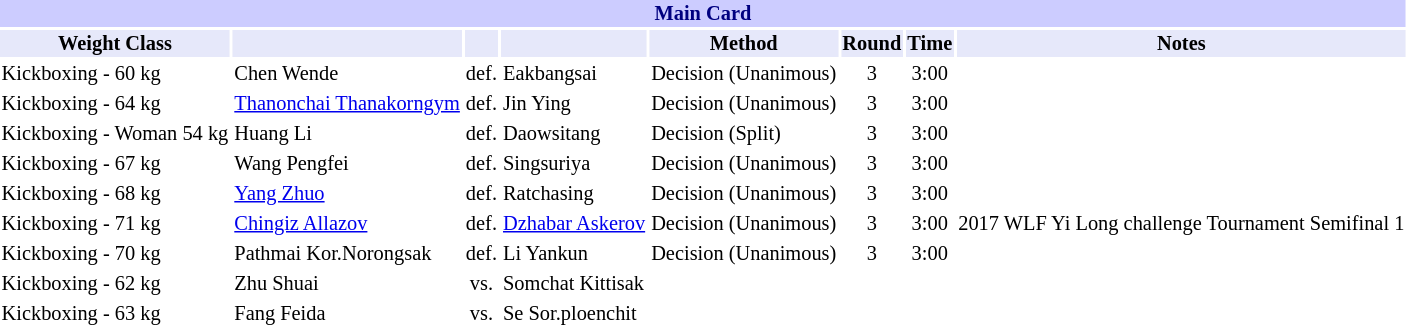<table class="toccolours" style="font-size: 85%;">
<tr>
<th colspan="8" style="background-color: #ccf; color: #000080; text-align: center;"><strong>Main Card</strong></th>
</tr>
<tr>
<th colspan="1" style="background-color: #E6E8FA; color: #000000; text-align: center;">Weight Class</th>
<th colspan="1" style="background-color: #E6E8FA; color: #000000; text-align: center;"></th>
<th colspan="1" style="background-color: #E6E8FA; color: #000000; text-align: center;"></th>
<th colspan="1" style="background-color: #E6E8FA; color: #000000; text-align: center;"></th>
<th colspan="1" style="background-color: #E6E8FA; color: #000000; text-align: center;">Method</th>
<th colspan="1" style="background-color: #E6E8FA; color: #000000; text-align: center;">Round</th>
<th colspan="1" style="background-color: #E6E8FA; color: #000000; text-align: center;">Time</th>
<th colspan="1" style="background-color: #E6E8FA; color: #000000; text-align: center;">Notes</th>
</tr>
<tr>
<td>Kickboxing - 60 kg</td>
<td> Chen Wende</td>
<td align=center>def.</td>
<td> Eakbangsai</td>
<td>Decision (Unanimous)</td>
<td align=center>3</td>
<td align=center>3:00</td>
<td></td>
</tr>
<tr>
<td>Kickboxing - 64 kg</td>
<td> <a href='#'>Thanonchai Thanakorngym</a></td>
<td align=center>def.</td>
<td> Jin Ying</td>
<td>Decision (Unanimous)</td>
<td align=center>3</td>
<td align=center>3:00</td>
<td></td>
</tr>
<tr>
<td>Kickboxing - Woman 54 kg</td>
<td> Huang Li</td>
<td align=center>def.</td>
<td> Daowsitang</td>
<td>Decision (Split)</td>
<td align=center>3</td>
<td align=center>3:00</td>
<td></td>
</tr>
<tr>
<td>Kickboxing - 67 kg</td>
<td> Wang Pengfei</td>
<td align=center>def.</td>
<td> Singsuriya</td>
<td>Decision (Unanimous)</td>
<td align=center>3</td>
<td align=center>3:00</td>
<td></td>
</tr>
<tr>
<td>Kickboxing - 68 kg</td>
<td> <a href='#'>Yang Zhuo</a></td>
<td align=center>def.</td>
<td> Ratchasing</td>
<td>Decision (Unanimous)</td>
<td align=center>3</td>
<td align=center>3:00</td>
<td></td>
</tr>
<tr>
<td>Kickboxing - 71 kg</td>
<td> <a href='#'>Chingiz Allazov</a></td>
<td align=center>def.</td>
<td> <a href='#'>Dzhabar Askerov</a></td>
<td>Decision (Unanimous)</td>
<td align=center>3</td>
<td align=center>3:00</td>
<td>2017 WLF Yi Long challenge Tournament Semifinal 1</td>
</tr>
<tr>
<td>Kickboxing - 70 kg</td>
<td> Pathmai Kor.Norongsak</td>
<td align=center>def.</td>
<td> Li Yankun</td>
<td>Decision (Unanimous)</td>
<td align=center>3</td>
<td align=center>3:00</td>
<td></td>
</tr>
<tr>
<td>Kickboxing - 62 kg</td>
<td> Zhu Shuai</td>
<td align=center>vs.</td>
<td> Somchat Kittisak</td>
<td></td>
<td align=center></td>
<td align=center></td>
<td></td>
</tr>
<tr>
<td>Kickboxing - 63 kg</td>
<td> Fang Feida</td>
<td align=center>vs.</td>
<td> Se Sor.ploenchit</td>
<td></td>
<td align=center></td>
<td align=center></td>
<td></td>
</tr>
<tr>
</tr>
</table>
